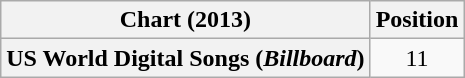<table class="wikitable plainrowheaders" style="text-align:center;">
<tr>
<th>Chart (2013)</th>
<th>Position</th>
</tr>
<tr>
<th scope="row">US World Digital Songs (<em>Billboard</em>)</th>
<td>11</td>
</tr>
</table>
